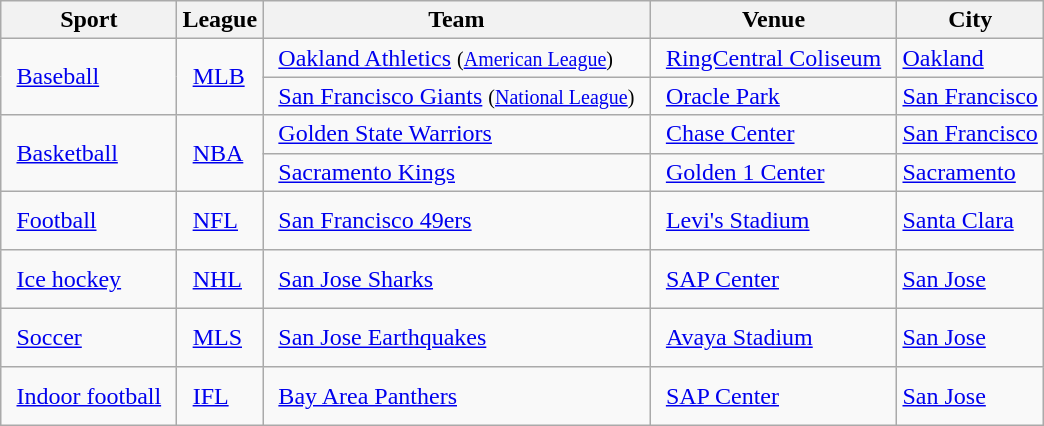<table class="wikitable">
<tr>
<th>Sport</th>
<th>League</th>
<th>Team</th>
<th>Venue</th>
<th>City</th>
</tr>
<tr>
<td rowspan=2 style="padding:0 10px;"><a href='#'>Baseball</a></td>
<td rowspan=2 style="padding:0 10px;"><a href='#'>MLB</a></td>
<td style="padding:2px 10px 2px 10px;"><a href='#'>Oakland Athletics</a> <small>(<a href='#'>American League</a>)</small></td>
<td style="padding:2px 10px 2px 10px;"><a href='#'>RingCentral Coliseum</a></td>
<td><a href='#'>Oakland</a></td>
</tr>
<tr>
<td style="padding:2px 10px 2px 10px;"><a href='#'>San Francisco Giants</a> <small>(<a href='#'>National League</a>)</small></td>
<td style="padding:2px 10px 2px 10px;"><a href='#'>Oracle Park</a></td>
<td><a href='#'>San Francisco</a></td>
</tr>
<tr>
<td rowspan=2 style="padding:0 10px;"><a href='#'>Basketball</a></td>
<td rowspan=2 style="padding:0 10px;"><a href='#'>NBA</a></td>
<td style="padding:2px 10px 2px 10px;"><a href='#'>Golden State Warriors</a></td>
<td style="padding:2px 10px 2px 10px;"><a href='#'>Chase Center</a></td>
<td><a href='#'>San Francisco</a></td>
</tr>
<tr>
<td style="padding:2px 10px 2px 10px;"><a href='#'>Sacramento Kings</a></td>
<td style="padding:2px 10px 2px 10px;"><a href='#'>Golden 1 Center</a></td>
<td><a href='#'>Sacramento</a></td>
</tr>
<tr>
<td style="padding:10px;"><a href='#'>Football</a></td>
<td style="padding:10px;"><a href='#'>NFL</a></td>
<td style="padding:10px;"><a href='#'>San Francisco 49ers</a></td>
<td style="padding:10px;"><a href='#'>Levi's Stadium</a></td>
<td><a href='#'>Santa Clara</a></td>
</tr>
<tr>
<td style="padding:10px;"><a href='#'>Ice hockey</a></td>
<td style="padding:10px;"><a href='#'>NHL</a></td>
<td style="padding:10px;"><a href='#'>San Jose Sharks</a></td>
<td style="padding:10px;"><a href='#'>SAP Center</a></td>
<td><a href='#'>San Jose</a></td>
</tr>
<tr>
<td style="padding:10px;"><a href='#'>Soccer</a></td>
<td style="padding:10px;"><a href='#'>MLS</a></td>
<td style="padding:10px;"><a href='#'>San Jose Earthquakes</a></td>
<td style="padding:10px;"><a href='#'>Avaya Stadium</a></td>
<td><a href='#'>San Jose</a></td>
</tr>
<tr>
<td style="padding:10px;"><a href='#'>Indoor football</a></td>
<td style="padding:10px;"><a href='#'>IFL</a></td>
<td style="padding:10px;"><a href='#'>Bay Area Panthers</a></td>
<td style="padding:10px;"><a href='#'>SAP Center</a></td>
<td><a href='#'>San Jose</a></td>
</tr>
</table>
